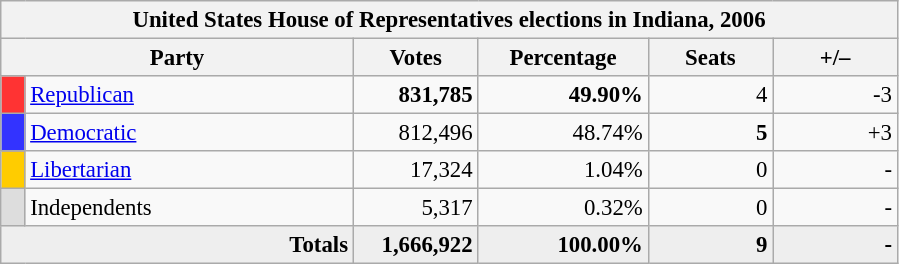<table class="wikitable" style="font-size: 95%;">
<tr>
<th colspan="6">United States House of Representatives elections in Indiana, 2006</th>
</tr>
<tr>
<th colspan=2 style="width: 15em">Party</th>
<th style="width: 5em">Votes</th>
<th style="width: 7em">Percentage</th>
<th style="width: 5em">Seats</th>
<th style="width: 5em">+/–</th>
</tr>
<tr>
<th style="background:#f33; width:3px;"></th>
<td style="width: 130px"><a href='#'>Republican</a></td>
<td style="text-align:right;"><strong>831,785</strong></td>
<td style="text-align:right;"><strong>49.90%</strong></td>
<td style="text-align:right;">4</td>
<td style="text-align:right;">-3</td>
</tr>
<tr>
<th style="background:#33f; width:3px;"></th>
<td style="width: 130px"><a href='#'>Democratic</a></td>
<td style="text-align:right;">812,496</td>
<td style="text-align:right;">48.74%</td>
<td style="text-align:right;"><strong>5</strong></td>
<td style="text-align:right;">+3</td>
</tr>
<tr>
<th style="background:#fc0; width:3px;"></th>
<td style="width: 130px"><a href='#'>Libertarian</a></td>
<td style="text-align:right;">17,324</td>
<td style="text-align:right;">1.04%</td>
<td style="text-align:right;">0</td>
<td style="text-align:right;">-</td>
</tr>
<tr>
<th style="background:#ddd; width:3px;"></th>
<td style="width: 130px">Independents</td>
<td style="text-align:right;">5,317</td>
<td style="text-align:right;">0.32%</td>
<td style="text-align:right;">0</td>
<td style="text-align:right;">-</td>
</tr>
<tr style="background:#eee; text-align:right;">
<td colspan="2"><strong>Totals</strong></td>
<td><strong>1,666,922</strong></td>
<td><strong>100.00%</strong></td>
<td><strong>9</strong></td>
<td><strong>-</strong></td>
</tr>
</table>
